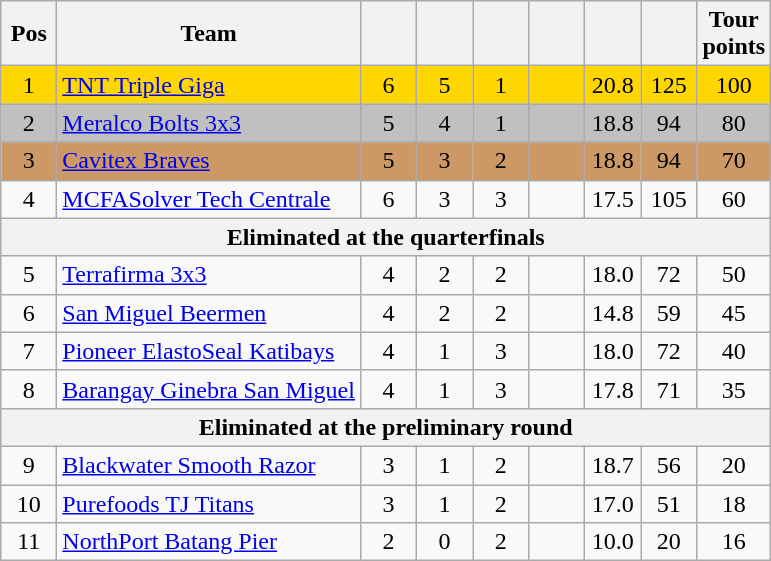<table class="wikitable" style="text-align:center">
<tr>
<th width=30>Pos</th>
<th width=180>Team</th>
<th width=30></th>
<th width=30></th>
<th width=30></th>
<th width=30></th>
<th width=30></th>
<th width=30></th>
<th width=30>Tour points</th>
</tr>
<tr bgcolor=gold>
<td>1</td>
<td align=left><a href='#'>TNT Triple Giga</a></td>
<td>6</td>
<td>5</td>
<td>1</td>
<td></td>
<td>20.8</td>
<td>125</td>
<td>100</td>
</tr>
<tr bgcolor=silver>
<td>2</td>
<td align=left><a href='#'>Meralco Bolts 3x3</a></td>
<td>5</td>
<td>4</td>
<td>1</td>
<td></td>
<td>18.8</td>
<td>94</td>
<td>80</td>
</tr>
<tr bgcolor=cc9966>
<td>3</td>
<td align=left><a href='#'>Cavitex Braves</a></td>
<td>5</td>
<td>3</td>
<td>2</td>
<td></td>
<td>18.8</td>
<td>94</td>
<td>70</td>
</tr>
<tr>
<td>4</td>
<td align=left><a href='#'>MCFASolver Tech Centrale</a></td>
<td>6</td>
<td>3</td>
<td>3</td>
<td></td>
<td>17.5</td>
<td>105</td>
<td>60</td>
</tr>
<tr>
<th colspan=9>Eliminated at the quarterfinals</th>
</tr>
<tr>
<td>5</td>
<td align=left><a href='#'>Terrafirma 3x3</a></td>
<td>4</td>
<td>2</td>
<td>2</td>
<td></td>
<td>18.0</td>
<td>72</td>
<td>50</td>
</tr>
<tr>
<td>6</td>
<td align=left><a href='#'>San Miguel Beermen</a></td>
<td>4</td>
<td>2</td>
<td>2</td>
<td></td>
<td>14.8</td>
<td>59</td>
<td>45</td>
</tr>
<tr>
<td>7</td>
<td align=left><a href='#'>Pioneer ElastoSeal Katibays</a></td>
<td>4</td>
<td>1</td>
<td>3</td>
<td></td>
<td>18.0</td>
<td>72</td>
<td>40</td>
</tr>
<tr>
<td>8</td>
<td align=left nowrap><a href='#'>Barangay Ginebra San Miguel</a></td>
<td>4</td>
<td>1</td>
<td>3</td>
<td></td>
<td>17.8</td>
<td>71</td>
<td>35</td>
</tr>
<tr>
<th colspan=9>Eliminated at the preliminary round</th>
</tr>
<tr>
<td>9</td>
<td align=left><a href='#'>Blackwater Smooth Razor</a></td>
<td>3</td>
<td>1</td>
<td>2</td>
<td></td>
<td>18.7</td>
<td>56</td>
<td>20</td>
</tr>
<tr>
<td>10</td>
<td align=left><a href='#'>Purefoods TJ Titans</a></td>
<td>3</td>
<td>1</td>
<td>2</td>
<td></td>
<td>17.0</td>
<td>51</td>
<td>18</td>
</tr>
<tr>
<td>11</td>
<td align=left><a href='#'>NorthPort Batang Pier</a></td>
<td>2</td>
<td>0</td>
<td>2</td>
<td></td>
<td>10.0</td>
<td>20</td>
<td>16</td>
</tr>
</table>
